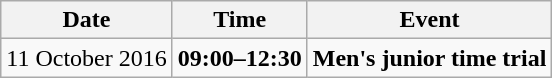<table class="wikitable">
<tr>
<th>Date</th>
<th>Time</th>
<th>Event</th>
</tr>
<tr>
<td>11 October 2016</td>
<td><strong>09:00–12:30</strong></td>
<td><strong>Men's junior time trial</strong></td>
</tr>
</table>
